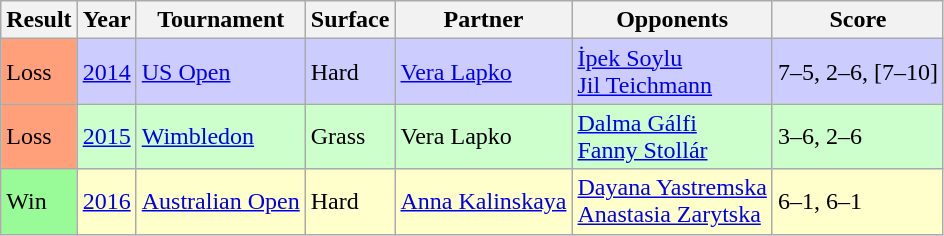<table class="sortable wikitable">
<tr>
<th>Result</th>
<th>Year</th>
<th>Tournament</th>
<th>Surface</th>
<th>Partner</th>
<th>Opponents</th>
<th class="unsortable">Score</th>
</tr>
<tr style="background:#ccccff;">
<td style="background:#ffa07a;">Loss</td>
<td><a href='#'>2014</a></td>
<td><a href='#'>US Open</a></td>
<td>Hard</td>
<td> <a href='#'>Vera Lapko</a></td>
<td> <a href='#'>İpek Soylu</a> <br>  <a href='#'>Jil Teichmann</a></td>
<td>7–5, 2–6, [7–10]</td>
</tr>
<tr style="background:#cfc;">
<td style="background:#ffa07a;">Loss</td>
<td><a href='#'>2015</a></td>
<td><a href='#'>Wimbledon</a></td>
<td>Grass</td>
<td> Vera Lapko</td>
<td> <a href='#'>Dalma Gálfi</a> <br>  <a href='#'>Fanny Stollár</a></td>
<td>3–6, 2–6</td>
</tr>
<tr style="background:#ffc;">
<td style="background:#98fb98;">Win</td>
<td><a href='#'>2016</a></td>
<td><a href='#'>Australian Open</a></td>
<td>Hard</td>
<td> <a href='#'>Anna Kalinskaya</a></td>
<td> <a href='#'>Dayana Yastremska</a> <br>  <a href='#'>Anastasia Zarytska</a></td>
<td>6–1, 6–1</td>
</tr>
</table>
